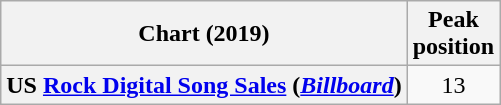<table class="wikitable plainrowheaders" style="text-align:center">
<tr>
<th scope="col">Chart (2019)</th>
<th scope="col">Peak<br>position</th>
</tr>
<tr>
<th scope="row">US <a href='#'>Rock Digital Song Sales</a> (<em><a href='#'>Billboard</a></em>)</th>
<td>13</td>
</tr>
</table>
